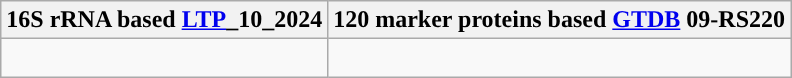<table class="wikitable">
<tr>
<th colspan=1>16S rRNA based <a href='#'>LTP</a>_10_2024</th>
<th colspan=1>120 marker proteins based <a href='#'>GTDB</a> 09-RS220</th>
</tr>
<tr>
<td style="vertical-align:top"><br></td>
<td><br></td>
</tr>
</table>
